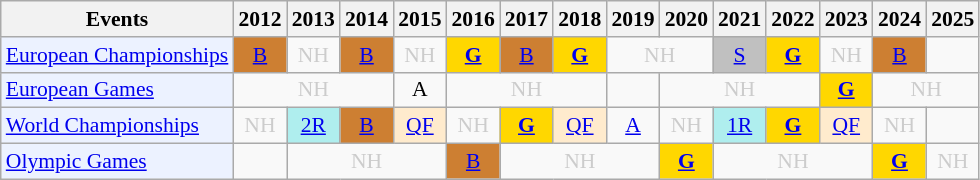<table class="wikitable" style="font-size: 90%; text-align:center">
<tr>
<th>Events</th>
<th>2012</th>
<th>2013</th>
<th>2014</th>
<th>2015</th>
<th>2016</th>
<th>2017</th>
<th>2018</th>
<th>2019</th>
<th>2020</th>
<th>2021</th>
<th>2022</th>
<th>2023</th>
<th>2024</th>
<th>2025</th>
</tr>
<tr>
<td bgcolor="#ECF2FF"; align="left"><a href='#'>European Championships</a></td>
<td bgcolor=CD7F32><a href='#'>B</a></td>
<td style=color:#ccc>NH</td>
<td bgcolor=CD7F32><a href='#'>B</a></td>
<td style=color:#ccc>NH</td>
<td bgcolor=gold><a href='#'><strong>G</strong></a></td>
<td bgcolor=CD7F32><a href='#'>B</a></td>
<td bgcolor=gold><a href='#'><strong>G</strong></a></td>
<td colspan="2" style=color:#ccc>NH</td>
<td bgcolor=silver><a href='#'>S</a></td>
<td bgcolor=gold><a href='#'><strong>G</strong></a></td>
<td style=color:#ccc>NH</td>
<td bgcolor=CD7F32><a href='#'>B</a></td>
<td><a href='#'></a></td>
</tr>
<tr>
<td bgcolor="#ECF2FF"; align="left"><a href='#'>European Games</a></td>
<td colspan="3" style=color:#ccc>NH</td>
<td>A</td>
<td colspan="3" style=color:#ccc>NH</td>
<td><a href='#'></a></td>
<td colspan="3" style=color:#ccc>NH</td>
<td bgcolor=gold><a href='#'><strong>G</strong></a></td>
<td colspan="3" style=color:#ccc>NH</td>
</tr>
<tr>
<td bgcolor="#ECF2FF"; align="left"><a href='#'>World Championships</a></td>
<td style=color:#ccc>NH</td>
<td bgcolor=AFEEEE><a href='#'>2R</a></td>
<td bgcolor=CD7F32><a href='#'>B</a></td>
<td bgcolor=FFEBCD><a href='#'>QF</a></td>
<td style=color:#ccc>NH</td>
<td bgcolor=gold><a href='#'><strong>G</strong></a></td>
<td bgcolor=FFEBCD><a href='#'>QF</a></td>
<td><a href='#'>A</a></td>
<td style=color:#ccc>NH</td>
<td bgcolor=AFEEEE><a href='#'>1R</a></td>
<td bgcolor=gold><a href='#'><strong>G</strong></a></td>
<td bgcolor=FFEBCD><a href='#'>QF</a></td>
<td style=color:#ccc>NH</td>
<td></td>
</tr>
<tr>
<td bgcolor="#ECF2FF"; align="left"><a href='#'>Olympic Games</a></td>
<td></td>
<td colspan="3" style=color:#ccc>NH</td>
<td bgcolor=CD7F32><a href='#'>B</a></td>
<td colspan="3" style=color:#ccc>NH</td>
<td bgcolor=gold><a href='#'><strong>G</strong></a></td>
<td colspan="3" style=color:#ccc>NH</td>
<td bgcolor=gold><a href='#'><strong>G</strong></a></td>
<td colspan="3" style=color:#ccc>NH</td>
</tr>
</table>
